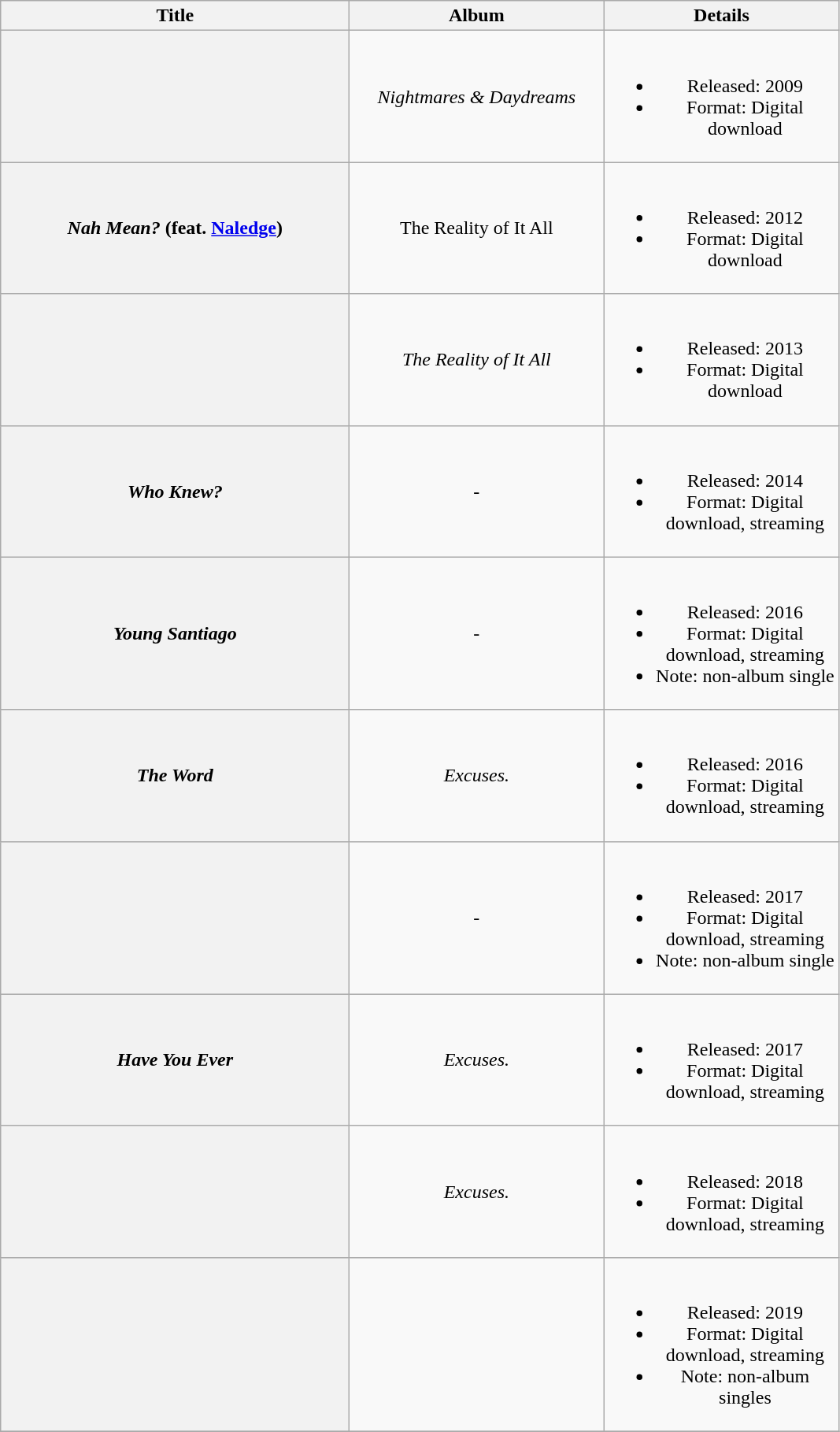<table class="wikitable plainrowheaders" style="text-align:center;">
<tr>
<th scope="col" rowspan="1" style="width:18em;">Title</th>
<th scope="col" rowspan="1" style="width:13em;">Album</th>
<th scope="col" rowspan="1" style="width:12em;">Details</th>
</tr>
<tr>
<th scope="row"></th>
<td><em>Nightmares & Daydreams</em></td>
<td><br><ul><li>Released: 2009</li><li>Format: Digital download</li></ul></td>
</tr>
<tr>
<th scope="row"><em>Nah Mean?</em> (feat. <a href='#'>Naledge</a>)</th>
<td>The Reality of It All</td>
<td><br><ul><li>Released: 2012</li><li>Format: Digital download</li></ul></td>
</tr>
<tr>
<th scope="row"></th>
<td><em>The Reality of It All</em></td>
<td><br><ul><li>Released: 2013</li><li>Format: Digital download</li></ul></td>
</tr>
<tr>
<th scope="row"><em>Who Knew?</em></th>
<td>-</td>
<td><br><ul><li>Released: 2014</li><li>Format: Digital download, streaming</li></ul></td>
</tr>
<tr>
<th scope="row"><em>Young Santiago</em></th>
<td>-</td>
<td><br><ul><li>Released: 2016</li><li>Format: Digital download, streaming</li><li>Note: non-album single</li></ul></td>
</tr>
<tr>
<th scope="row"><em>The Word</em></th>
<td><em>Excuses.</em></td>
<td><br><ul><li>Released: 2016</li><li>Format: Digital download, streaming</li></ul></td>
</tr>
<tr>
<th scope="row"></th>
<td>-</td>
<td><br><ul><li>Released: 2017</li><li>Format: Digital download, streaming</li><li>Note: non-album single</li></ul></td>
</tr>
<tr>
<th scope="row"><em>Have You Ever</em></th>
<td><em>Excuses.</em></td>
<td><br><ul><li>Released: 2017</li><li>Format: Digital download, streaming</li></ul></td>
</tr>
<tr>
<th scope="row"></th>
<td><em>Excuses.</em></td>
<td><br><ul><li>Released: 2018</li><li>Format: Digital download, streaming</li></ul></td>
</tr>
<tr>
<th scope="row"></th>
<td></td>
<td><br><ul><li>Released: 2019</li><li>Format: Digital download, streaming</li><li>Note: non-album singles</li></ul></td>
</tr>
<tr>
</tr>
</table>
